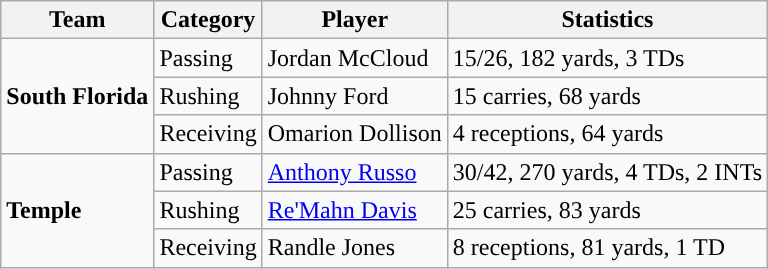<table class="wikitable" style="float: left;">
<tr>
<th>Team</th>
<th>Category</th>
<th>Player</th>
<th>Statistics</th>
</tr>
<tr>
<td rowspan=3><strong>South Florida</strong></td>
<td>Passing</td>
<td>Jordan McCloud</td>
<td>15/26, 182 yards, 3 TDs</td>
</tr>
<tr>
<td>Rushing</td>
<td>Johnny Ford</td>
<td>15 carries, 68 yards</td>
</tr>
<tr>
<td>Receiving</td>
<td>Omarion Dollison</td>
<td>4 receptions, 64 yards</td>
</tr>
<tr>
<td rowspan=3><strong>Temple</strong></td>
<td>Passing</td>
<td><a href='#'>Anthony Russo</a></td>
<td>30/42, 270 yards, 4 TDs, 2 INTs</td>
</tr>
<tr>
<td>Rushing</td>
<td><a href='#'>Re'Mahn Davis</a></td>
<td>25 carries, 83 yards</td>
</tr>
<tr>
<td>Receiving</td>
<td>Randle Jones</td>
<td>8 receptions, 81 yards, 1 TD</td>
</tr>
</table>
